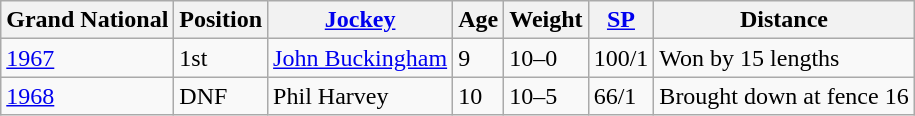<table class="wikitable sortable">
<tr>
<th>Grand National</th>
<th>Position</th>
<th><a href='#'>Jockey</a></th>
<th>Age</th>
<th>Weight</th>
<th><a href='#'>SP</a></th>
<th>Distance</th>
</tr>
<tr>
<td><a href='#'>1967</a></td>
<td>1st</td>
<td><a href='#'>John Buckingham</a></td>
<td>9</td>
<td>10–0</td>
<td>100/1</td>
<td>Won by 15 lengths</td>
</tr>
<tr>
<td><a href='#'>1968</a></td>
<td>DNF</td>
<td>Phil Harvey</td>
<td>10</td>
<td>10–5</td>
<td>66/1</td>
<td>Brought down at fence 16</td>
</tr>
</table>
